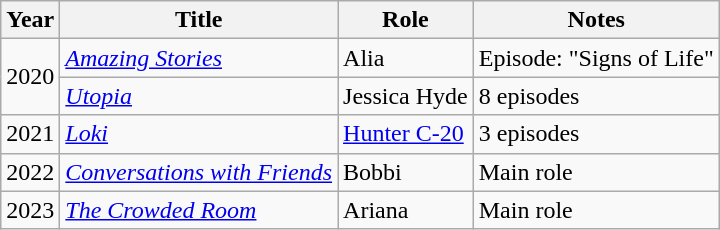<table class="wikitable sortable">
<tr>
<th scope="col">Year</th>
<th scope="col">Title</th>
<th scope="col">Role</th>
<th scope="col" class="unsortable">Notes</th>
</tr>
<tr>
<td rowspan="2">2020</td>
<td scope="row"><em><a href='#'>Amazing Stories</a></em></td>
<td>Alia</td>
<td>Episode: "Signs of Life"</td>
</tr>
<tr>
<td scope="row"><em><a href='#'>Utopia</a></em></td>
<td>Jessica Hyde</td>
<td>8 episodes</td>
</tr>
<tr>
<td>2021</td>
<td><em><a href='#'>Loki</a></em></td>
<td><a href='#'>Hunter C-20</a></td>
<td>3 episodes</td>
</tr>
<tr>
<td>2022</td>
<td><em><a href='#'>Conversations with Friends</a></em></td>
<td>Bobbi</td>
<td>Main role</td>
</tr>
<tr>
<td>2023</td>
<td><em><a href='#'>The Crowded Room</a></em></td>
<td>Ariana</td>
<td>Main role</td>
</tr>
</table>
